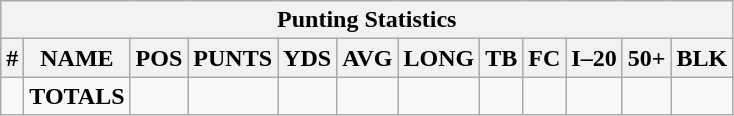<table class="wikitable sortable collapsible collapsed">
<tr>
<th colspan="12">Punting Statistics</th>
</tr>
<tr>
<th>#</th>
<th>NAME</th>
<th>POS</th>
<th>PUNTS</th>
<th>YDS</th>
<th>AVG</th>
<th>LONG</th>
<th>TB</th>
<th>FC</th>
<th>I–20</th>
<th>50+</th>
<th>BLK</th>
</tr>
<tr>
<td></td>
<td><strong>TOTALS</strong></td>
<td></td>
<td></td>
<td></td>
<td></td>
<td></td>
<td></td>
<td></td>
<td></td>
<td></td>
<td></td>
</tr>
</table>
